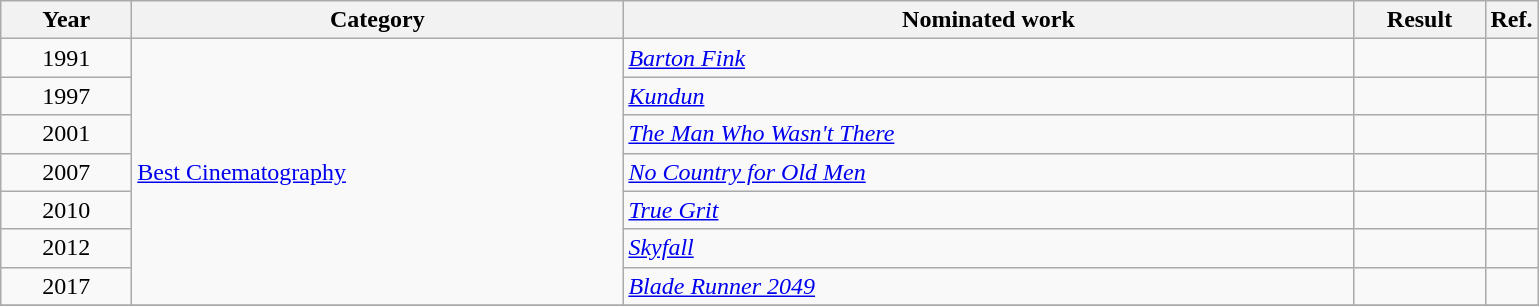<table class=wikitable>
<tr>
<th scope="col" style="width:5em;">Year</th>
<th scope="col" style="width:20em;">Category</th>
<th scope="col" style="width:30em;">Nominated work</th>
<th scope="col" style="width:5em;">Result</th>
<th>Ref.</th>
</tr>
<tr>
<td style="text-align:center;">1991</td>
<td rowspan=7><a href='#'>Best Cinematography</a></td>
<td><em><a href='#'>Barton Fink</a></em></td>
<td></td>
<td></td>
</tr>
<tr>
<td style="text-align:center;">1997</td>
<td><em><a href='#'>Kundun</a></em></td>
<td></td>
<td></td>
</tr>
<tr>
<td style="text-align:center;">2001</td>
<td><em><a href='#'>The Man Who Wasn't There</a></em></td>
<td></td>
<td></td>
</tr>
<tr>
<td style="text-align:center;">2007</td>
<td><em><a href='#'>No Country for Old Men</a></em></td>
<td></td>
<td></td>
</tr>
<tr>
<td style="text-align:center;">2010</td>
<td><em><a href='#'>True Grit</a></em></td>
<td></td>
<td></td>
</tr>
<tr>
<td style="text-align:center;">2012</td>
<td><em><a href='#'>Skyfall</a></em></td>
<td></td>
<td></td>
</tr>
<tr>
<td style="text-align:center;">2017</td>
<td><em><a href='#'>Blade Runner 2049</a></em></td>
<td></td>
<td></td>
</tr>
<tr>
</tr>
</table>
